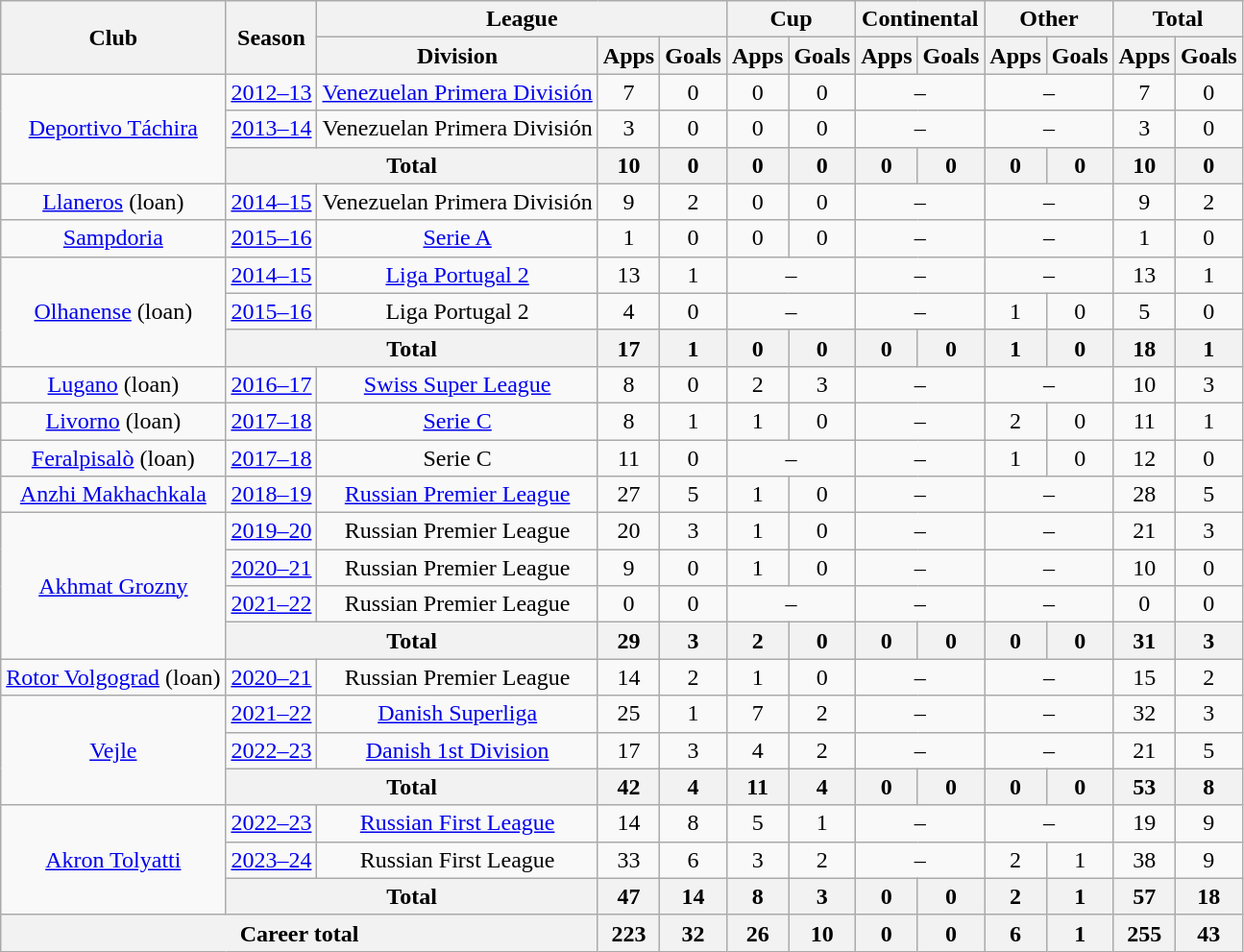<table class="wikitable" style="text-align: center;">
<tr>
<th rowspan=2>Club</th>
<th rowspan=2>Season</th>
<th colspan=3>League</th>
<th colspan=2>Cup</th>
<th colspan=2>Continental</th>
<th colspan=2>Other</th>
<th colspan=2>Total</th>
</tr>
<tr>
<th>Division</th>
<th>Apps</th>
<th>Goals</th>
<th>Apps</th>
<th>Goals</th>
<th>Apps</th>
<th>Goals</th>
<th>Apps</th>
<th>Goals</th>
<th>Apps</th>
<th>Goals</th>
</tr>
<tr>
<td rowspan="3"><a href='#'>Deportivo Táchira</a></td>
<td><a href='#'>2012–13</a></td>
<td><a href='#'>Venezuelan Primera División</a></td>
<td>7</td>
<td>0</td>
<td>0</td>
<td>0</td>
<td colspan=2>–</td>
<td colspan=2>–</td>
<td>7</td>
<td>0</td>
</tr>
<tr>
<td><a href='#'>2013–14</a></td>
<td>Venezuelan Primera División</td>
<td>3</td>
<td>0</td>
<td>0</td>
<td>0</td>
<td colspan=2>–</td>
<td colspan=2>–</td>
<td>3</td>
<td>0</td>
</tr>
<tr>
<th colspan=2>Total</th>
<th>10</th>
<th>0</th>
<th>0</th>
<th>0</th>
<th>0</th>
<th>0</th>
<th>0</th>
<th>0</th>
<th>10</th>
<th>0</th>
</tr>
<tr>
<td><a href='#'>Llaneros</a> (loan)</td>
<td><a href='#'>2014–15</a></td>
<td>Venezuelan Primera División</td>
<td>9</td>
<td>2</td>
<td>0</td>
<td>0</td>
<td colspan=2>–</td>
<td colspan=2>–</td>
<td>9</td>
<td>2</td>
</tr>
<tr>
<td><a href='#'>Sampdoria</a></td>
<td><a href='#'>2015–16</a></td>
<td><a href='#'>Serie A</a></td>
<td>1</td>
<td>0</td>
<td>0</td>
<td>0</td>
<td colspan=2>–</td>
<td colspan=2>–</td>
<td>1</td>
<td>0</td>
</tr>
<tr>
<td rowspan="3"><a href='#'>Olhanense</a> (loan)</td>
<td><a href='#'>2014–15</a></td>
<td><a href='#'>Liga Portugal 2</a></td>
<td>13</td>
<td>1</td>
<td colspan=2>–</td>
<td colspan=2>–</td>
<td colspan=2>–</td>
<td>13</td>
<td>1</td>
</tr>
<tr>
<td><a href='#'>2015–16</a></td>
<td>Liga Portugal 2</td>
<td>4</td>
<td>0</td>
<td colspan=2>–</td>
<td colspan=2>–</td>
<td>1</td>
<td>0</td>
<td>5</td>
<td>0</td>
</tr>
<tr>
<th colspan=2>Total</th>
<th>17</th>
<th>1</th>
<th>0</th>
<th>0</th>
<th>0</th>
<th>0</th>
<th>1</th>
<th>0</th>
<th>18</th>
<th>1</th>
</tr>
<tr>
<td><a href='#'>Lugano</a> (loan)</td>
<td><a href='#'>2016–17</a></td>
<td><a href='#'>Swiss Super League</a></td>
<td>8</td>
<td>0</td>
<td>2</td>
<td>3</td>
<td colspan=2>–</td>
<td colspan=2>–</td>
<td>10</td>
<td>3</td>
</tr>
<tr>
<td><a href='#'>Livorno</a> (loan)</td>
<td><a href='#'>2017–18</a></td>
<td><a href='#'>Serie C</a></td>
<td>8</td>
<td>1</td>
<td>1</td>
<td>0</td>
<td colspan=2>–</td>
<td>2</td>
<td>0</td>
<td>11</td>
<td>1</td>
</tr>
<tr>
<td><a href='#'>Feralpisalò</a> (loan)</td>
<td><a href='#'>2017–18</a></td>
<td>Serie C</td>
<td>11</td>
<td>0</td>
<td colspan=2>–</td>
<td colspan=2>–</td>
<td>1</td>
<td>0</td>
<td>12</td>
<td>0</td>
</tr>
<tr>
<td><a href='#'>Anzhi Makhachkala</a></td>
<td><a href='#'>2018–19</a></td>
<td><a href='#'>Russian Premier League</a></td>
<td>27</td>
<td>5</td>
<td>1</td>
<td>0</td>
<td colspan=2>–</td>
<td colspan=2>–</td>
<td>28</td>
<td>5</td>
</tr>
<tr>
<td rowspan="4"><a href='#'>Akhmat Grozny</a></td>
<td><a href='#'>2019–20</a></td>
<td>Russian Premier League</td>
<td>20</td>
<td>3</td>
<td>1</td>
<td>0</td>
<td colspan=2>–</td>
<td colspan=2>–</td>
<td>21</td>
<td>3</td>
</tr>
<tr>
<td><a href='#'>2020–21</a></td>
<td>Russian Premier League</td>
<td>9</td>
<td>0</td>
<td>1</td>
<td>0</td>
<td colspan=2>–</td>
<td colspan=2>–</td>
<td>10</td>
<td>0</td>
</tr>
<tr>
<td><a href='#'>2021–22</a></td>
<td>Russian Premier League</td>
<td>0</td>
<td>0</td>
<td colspan=2>–</td>
<td colspan=2>–</td>
<td colspan=2>–</td>
<td>0</td>
<td>0</td>
</tr>
<tr>
<th colspan=2>Total</th>
<th>29</th>
<th>3</th>
<th>2</th>
<th>0</th>
<th>0</th>
<th>0</th>
<th>0</th>
<th>0</th>
<th>31</th>
<th>3</th>
</tr>
<tr>
<td><a href='#'>Rotor Volgograd</a> (loan)</td>
<td><a href='#'>2020–21</a></td>
<td>Russian Premier League</td>
<td>14</td>
<td>2</td>
<td>1</td>
<td>0</td>
<td colspan=2>–</td>
<td colspan=2>–</td>
<td>15</td>
<td>2</td>
</tr>
<tr>
<td rowspan="3"><a href='#'>Vejle</a></td>
<td><a href='#'>2021–22</a></td>
<td><a href='#'>Danish Superliga</a></td>
<td>25</td>
<td>1</td>
<td>7</td>
<td>2</td>
<td colspan=2>–</td>
<td colspan=2>–</td>
<td>32</td>
<td>3</td>
</tr>
<tr>
<td><a href='#'>2022–23</a></td>
<td><a href='#'>Danish 1st Division</a></td>
<td>17</td>
<td>3</td>
<td>4</td>
<td>2</td>
<td colspan=2>–</td>
<td colspan=2>–</td>
<td>21</td>
<td>5</td>
</tr>
<tr>
<th colspan=2>Total</th>
<th>42</th>
<th>4</th>
<th>11</th>
<th>4</th>
<th>0</th>
<th>0</th>
<th>0</th>
<th>0</th>
<th>53</th>
<th>8</th>
</tr>
<tr>
<td rowspan="3"><a href='#'>Akron Tolyatti</a></td>
<td><a href='#'>2022–23</a></td>
<td><a href='#'>Russian First League</a></td>
<td>14</td>
<td>8</td>
<td>5</td>
<td>1</td>
<td colspan=2>–</td>
<td colspan=2>–</td>
<td>19</td>
<td>9</td>
</tr>
<tr>
<td><a href='#'>2023–24</a></td>
<td>Russian First League</td>
<td>33</td>
<td>6</td>
<td>3</td>
<td>2</td>
<td colspan=2>–</td>
<td>2</td>
<td>1</td>
<td>38</td>
<td>9</td>
</tr>
<tr>
<th colspan=2>Total</th>
<th>47</th>
<th>14</th>
<th>8</th>
<th>3</th>
<th>0</th>
<th>0</th>
<th>2</th>
<th>1</th>
<th>57</th>
<th>18</th>
</tr>
<tr>
<th colspan=3>Career total</th>
<th>223</th>
<th>32</th>
<th>26</th>
<th>10</th>
<th>0</th>
<th>0</th>
<th>6</th>
<th>1</th>
<th>255</th>
<th>43</th>
</tr>
</table>
